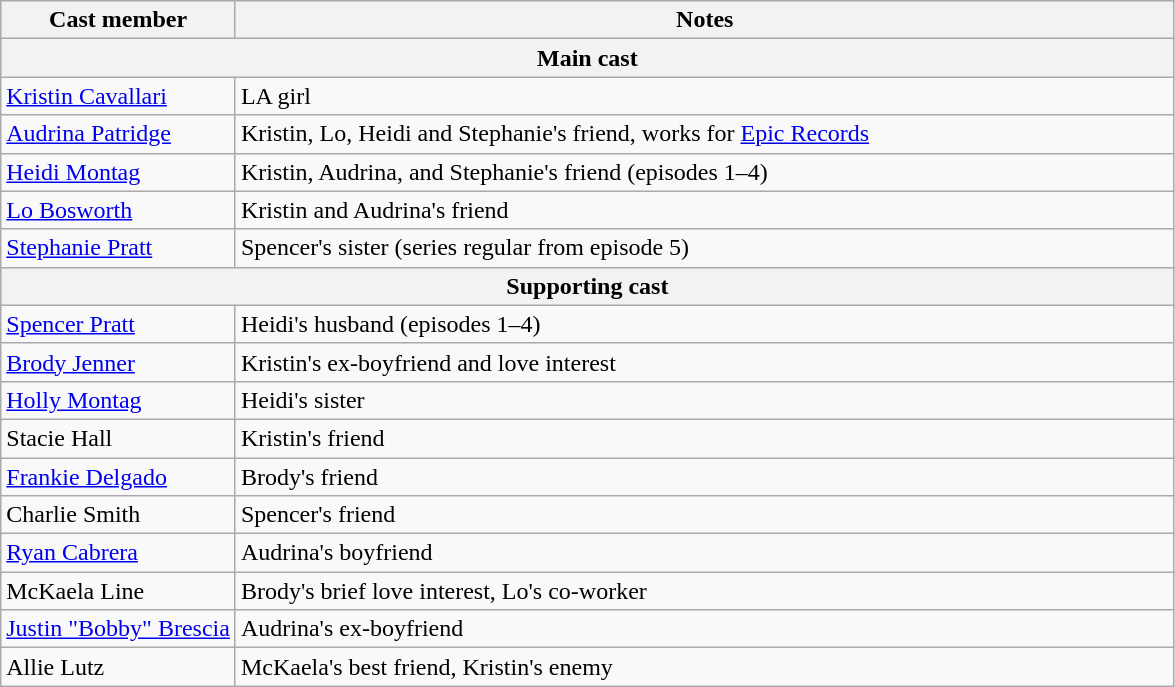<table class="wikitable">
<tr>
<th>Cast member</th>
<th width="80%">Notes</th>
</tr>
<tr>
<th colspan="3">Main cast</th>
</tr>
<tr>
<td><a href='#'>Kristin Cavallari</a></td>
<td>LA girl</td>
</tr>
<tr>
<td><a href='#'>Audrina Patridge</a></td>
<td>Kristin, Lo, Heidi and Stephanie's friend, works for <a href='#'>Epic Records</a></td>
</tr>
<tr>
<td><a href='#'>Heidi Montag</a></td>
<td>Kristin, Audrina, and Stephanie's friend (episodes 1–4)</td>
</tr>
<tr>
<td><a href='#'>Lo Bosworth</a></td>
<td>Kristin and Audrina's friend</td>
</tr>
<tr>
<td><a href='#'>Stephanie Pratt</a></td>
<td>Spencer's sister (series regular from episode 5)</td>
</tr>
<tr>
<th colspan="3">Supporting cast</th>
</tr>
<tr>
<td><a href='#'>Spencer Pratt</a></td>
<td>Heidi's husband (episodes 1–4)</td>
</tr>
<tr>
<td><a href='#'>Brody Jenner</a></td>
<td>Kristin's ex-boyfriend and love interest</td>
</tr>
<tr>
<td><a href='#'>Holly Montag</a></td>
<td>Heidi's sister</td>
</tr>
<tr>
<td>Stacie Hall</td>
<td>Kristin's friend</td>
</tr>
<tr>
<td><a href='#'>Frankie Delgado</a></td>
<td>Brody's friend</td>
</tr>
<tr>
<td>Charlie Smith</td>
<td>Spencer's friend</td>
</tr>
<tr>
<td><a href='#'>Ryan Cabrera</a></td>
<td>Audrina's boyfriend</td>
</tr>
<tr>
<td>McKaela Line</td>
<td>Brody's brief love interest, Lo's co-worker</td>
</tr>
<tr>
<td><a href='#'>Justin "Bobby" Brescia</a></td>
<td>Audrina's ex-boyfriend</td>
</tr>
<tr>
<td>Allie Lutz</td>
<td>McKaela's best friend, Kristin's enemy</td>
</tr>
</table>
